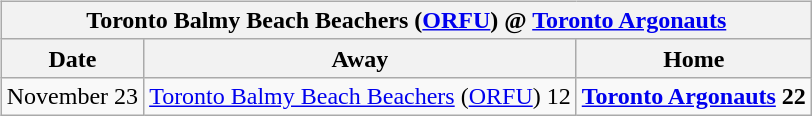<table cellspacing="10">
<tr>
<td valign="top"><br><table class="wikitable">
<tr>
<th colspan="4">Toronto Balmy Beach Beachers (<a href='#'>ORFU</a>) @ <a href='#'>Toronto Argonauts</a></th>
</tr>
<tr>
<th>Date</th>
<th>Away</th>
<th>Home</th>
</tr>
<tr>
<td>November 23</td>
<td><a href='#'>Toronto Balmy Beach Beachers</a> (<a href='#'>ORFU</a>) 12</td>
<td><strong><a href='#'>Toronto Argonauts</a> 22</strong></td>
</tr>
</table>
</td>
</tr>
</table>
